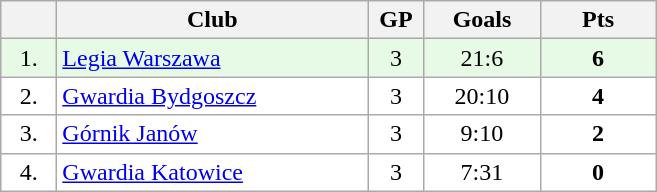<table class="wikitable">
<tr>
<th width="30"></th>
<th width="200">Club</th>
<th width="30">GP</th>
<th width="70">Goals</th>
<th width="70">Pts</th>
</tr>
<tr bgcolor="#e6fae6" align="center">
<td>1.</td>
<td align="left"><a href='#'>Legia Warszawa</a></td>
<td>3</td>
<td>21:6</td>
<td><strong>6</strong></td>
</tr>
<tr bgcolor="#FFFFFF" align="center">
<td>2.</td>
<td align="left"><a href='#'>Gwardia Bydgoszcz</a></td>
<td>3</td>
<td>20:10</td>
<td><strong>4</strong></td>
</tr>
<tr bgcolor="#FFFFFF" align="center">
<td>3.</td>
<td align="left"><a href='#'>Górnik Janów</a></td>
<td>3</td>
<td>9:10</td>
<td><strong>2</strong></td>
</tr>
<tr bgcolor="#FFFFFF" align="center">
<td>4.</td>
<td align="left"><a href='#'>Gwardia Katowice</a></td>
<td>3</td>
<td>7:31</td>
<td><strong>0</strong></td>
</tr>
</table>
